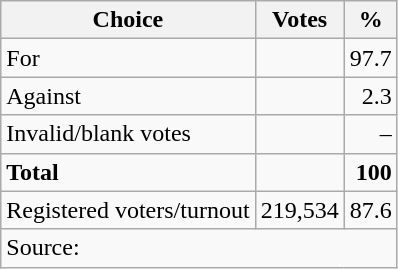<table class=wikitable style=text-align:right>
<tr>
<th>Choice</th>
<th>Votes</th>
<th>%</th>
</tr>
<tr>
<td align=lefT>For</td>
<td></td>
<td>97.7</td>
</tr>
<tr>
<td align=left>Against</td>
<td></td>
<td>2.3</td>
</tr>
<tr>
<td align=left>Invalid/blank votes</td>
<td></td>
<td>–</td>
</tr>
<tr>
<td align=left><strong>Total</strong></td>
<td></td>
<td><strong>100</strong></td>
</tr>
<tr>
<td align=left>Registered voters/turnout</td>
<td>219,534</td>
<td>87.6</td>
</tr>
<tr>
<td align=left colspan=3>Source: </td>
</tr>
</table>
